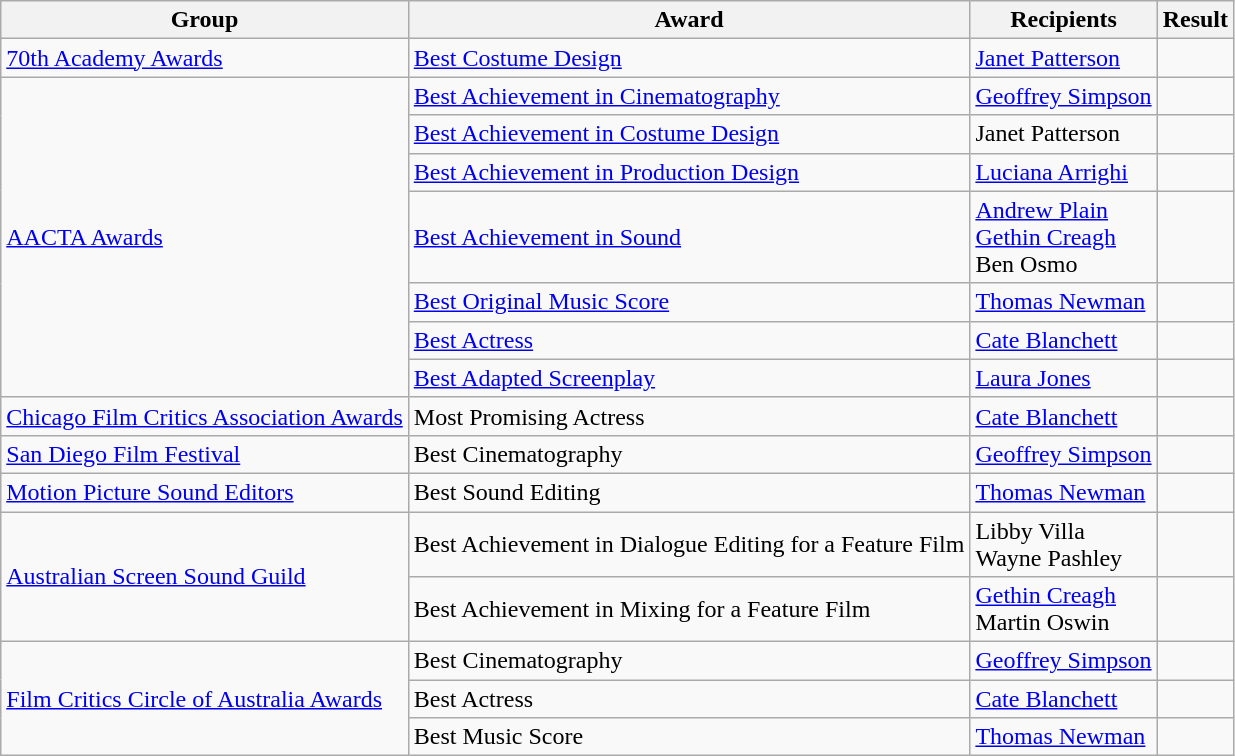<table class="wikitable">
<tr>
<th>Group</th>
<th>Award</th>
<th>Recipients</th>
<th>Result</th>
</tr>
<tr>
<td><a href='#'>70th Academy Awards</a></td>
<td><a href='#'>Best Costume Design</a></td>
<td><a href='#'>Janet Patterson</a></td>
<td></td>
</tr>
<tr>
<td rowspan="7"><a href='#'>AACTA Awards</a></td>
<td><a href='#'>Best Achievement in Cinematography</a></td>
<td><a href='#'>Geoffrey Simpson</a></td>
<td></td>
</tr>
<tr>
<td><a href='#'>Best Achievement in Costume Design</a></td>
<td>Janet Patterson</td>
<td></td>
</tr>
<tr>
<td><a href='#'>Best Achievement in Production Design</a></td>
<td><a href='#'>Luciana Arrighi</a></td>
<td></td>
</tr>
<tr>
<td><a href='#'>Best Achievement in Sound</a></td>
<td><a href='#'>Andrew Plain</a><br><a href='#'>Gethin Creagh</a><br>Ben Osmo</td>
<td></td>
</tr>
<tr>
<td><a href='#'>Best Original Music Score</a></td>
<td><a href='#'>Thomas Newman</a></td>
<td></td>
</tr>
<tr>
<td><a href='#'>Best Actress</a></td>
<td><a href='#'>Cate Blanchett</a></td>
<td></td>
</tr>
<tr>
<td><a href='#'>Best Adapted Screenplay</a></td>
<td><a href='#'>Laura Jones</a></td>
<td></td>
</tr>
<tr>
<td><a href='#'>Chicago Film Critics Association Awards</a></td>
<td>Most Promising Actress</td>
<td><a href='#'>Cate Blanchett</a></td>
<td></td>
</tr>
<tr>
<td><a href='#'>San Diego Film Festival</a></td>
<td>Best Cinematography</td>
<td><a href='#'>Geoffrey Simpson</a></td>
<td></td>
</tr>
<tr>
<td><a href='#'>Motion Picture Sound Editors</a></td>
<td>Best Sound Editing</td>
<td><a href='#'>Thomas Newman</a></td>
<td></td>
</tr>
<tr>
<td rowspan="2"><a href='#'>Australian Screen Sound Guild</a></td>
<td>Best Achievement in Dialogue Editing for a Feature Film</td>
<td>Libby Villa<br>Wayne Pashley</td>
<td></td>
</tr>
<tr>
<td>Best Achievement in Mixing for a Feature Film</td>
<td><a href='#'>Gethin Creagh</a><br>Martin Oswin</td>
<td></td>
</tr>
<tr>
<td rowspan="3"><a href='#'>Film Critics Circle of Australia Awards</a></td>
<td>Best Cinematography</td>
<td><a href='#'>Geoffrey Simpson</a></td>
<td></td>
</tr>
<tr>
<td>Best Actress</td>
<td><a href='#'>Cate Blanchett</a></td>
<td></td>
</tr>
<tr>
<td>Best Music Score</td>
<td><a href='#'>Thomas Newman</a></td>
<td></td>
</tr>
</table>
